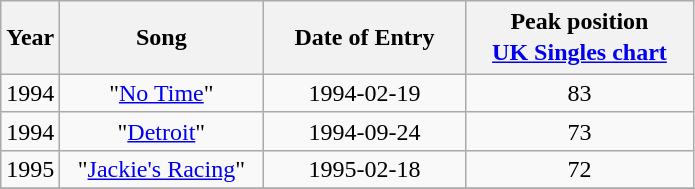<table class="wikitable">
<tr>
<th>Year</th>
<th style="width:8em;line-height:1.3">Song</th>
<th style="width:8em;line-height:1.3">Date of Entry</th>
<th style="width:9em;line-height:1.3">Peak position<br><a href='#'>UK Singles chart</a></th>
</tr>
<tr>
<td align="center">1994</td>
<td align="center">"<a href='#'>No Time</a>"</td>
<td align="center">1994-02-19</td>
<td align="center">83</td>
</tr>
<tr>
<td align="center">1994</td>
<td align="center">"<a href='#'>Detroit</a>"</td>
<td align="center">1994-09-24</td>
<td align="center">73</td>
</tr>
<tr>
<td align="center">1995</td>
<td align="center">"<a href='#'>Jackie's Racing</a>"</td>
<td align="center">1995-02-18</td>
<td align="center">72</td>
</tr>
<tr>
</tr>
</table>
